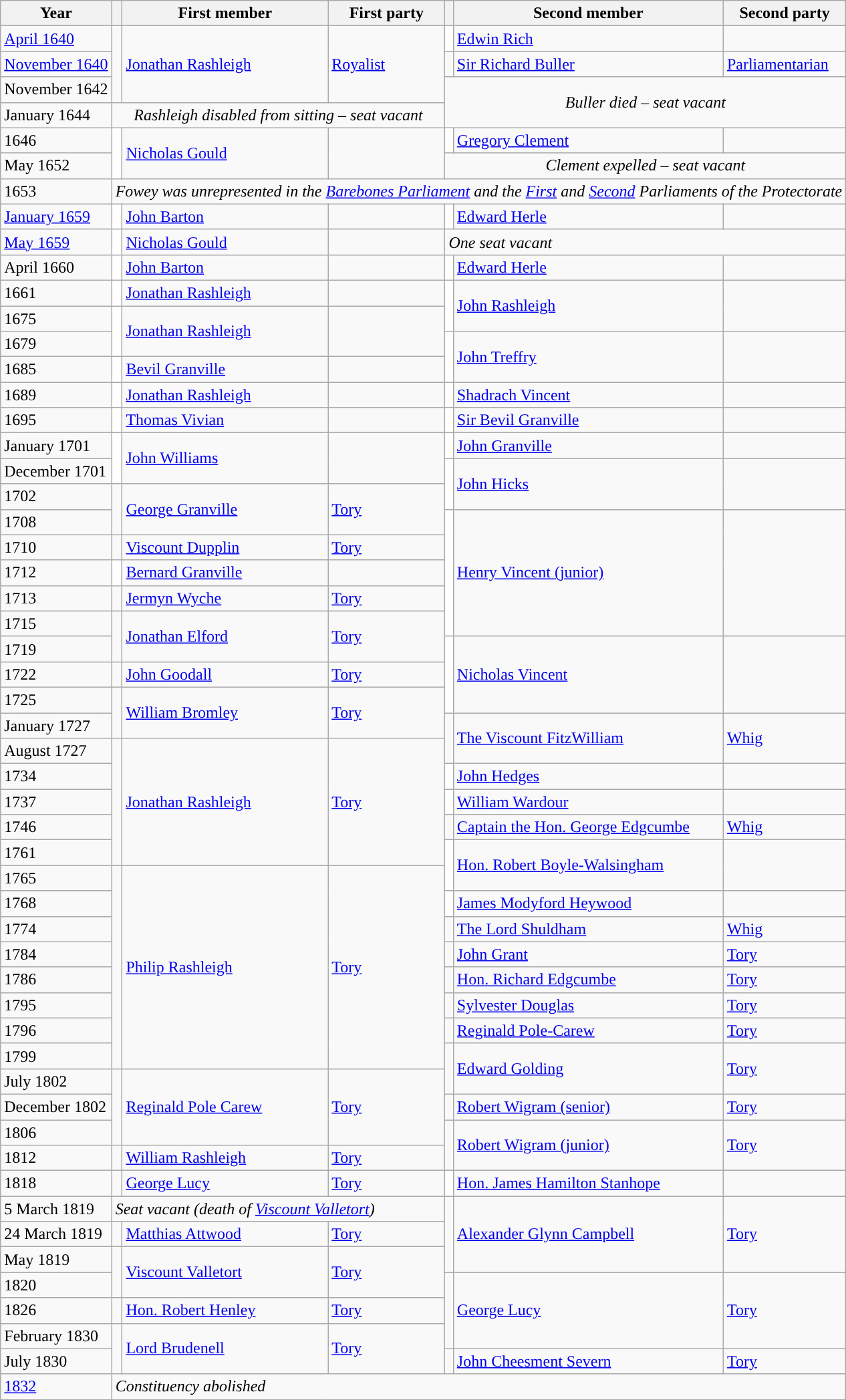<table class="wikitable">
<tr>
<th>Year</th>
<th></th>
<th>First member</th>
<th>First party</th>
<th></th>
<th>Second member</th>
<th>Second party</th>
</tr>
<tr>
<td><a href='#'>April 1640</a></td>
<td rowspan="3" style="color:inherit;background-color: "></td>
<td rowspan="3"><a href='#'>Jonathan Rashleigh</a></td>
<td rowspan="3"><a href='#'>Royalist</a></td>
<td style="color:inherit;background-color: white"></td>
<td><a href='#'>Edwin Rich</a></td>
<td></td>
</tr>
<tr>
<td><a href='#'>November 1640</a></td>
<td style="color:inherit;background-color: "></td>
<td><a href='#'>Sir Richard Buller</a></td>
<td><a href='#'>Parliamentarian</a></td>
</tr>
<tr>
<td>November 1642</td>
<td align="center" rowspan="2" colspan="3"><em>Buller died – seat vacant</em></td>
</tr>
<tr>
<td>January 1644</td>
<td align="center" colspan="3"><em>Rashleigh disabled from sitting – seat vacant</em></td>
</tr>
<tr>
<td>1646</td>
<td rowspan="2" style="color:inherit;background-color: white"></td>
<td rowspan="2"><a href='#'>Nicholas Gould</a></td>
<td rowspan="2"></td>
<td style="color:inherit;background-color: white"></td>
<td><a href='#'>Gregory Clement</a></td>
<td></td>
</tr>
<tr>
<td>May 1652</td>
<td align="center" colspan="3"><em>Clement expelled – seat vacant</em></td>
</tr>
<tr>
<td>1653</td>
<td align="center" colspan="6"><em>Fowey was unrepresented in the <a href='#'>Barebones Parliament</a> and the <a href='#'>First</a> and <a href='#'>Second</a> Parliaments of the Protectorate</em></td>
</tr>
<tr>
<td><a href='#'>January 1659</a></td>
<td style="color:inherit;background-color: white"></td>
<td><a href='#'>John Barton</a></td>
<td></td>
<td style="color:inherit;background-color: white"></td>
<td><a href='#'>Edward Herle</a></td>
<td></td>
</tr>
<tr>
<td><a href='#'>May 1659</a></td>
<td style="color:inherit;background-color: white"></td>
<td><a href='#'>Nicholas Gould</a></td>
<td></td>
<td colspan="3"><em>One seat vacant</em></td>
</tr>
<tr>
<td>April 1660</td>
<td style="color:inherit;background-color: white"></td>
<td><a href='#'>John Barton</a></td>
<td></td>
<td style="color:inherit;background-color: white"></td>
<td><a href='#'>Edward Herle</a></td>
<td></td>
</tr>
<tr>
<td>1661</td>
<td style="color:inherit;background-color: white"></td>
<td><a href='#'>Jonathan Rashleigh</a></td>
<td></td>
<td rowspan="2" style="color:inherit;background-color: white"></td>
<td rowspan="2"><a href='#'>John Rashleigh</a></td>
<td rowspan="2"></td>
</tr>
<tr>
<td>1675</td>
<td rowspan="2" style="color:inherit;background-color: white"></td>
<td rowspan="2"><a href='#'>Jonathan Rashleigh</a></td>
<td rowspan="2"></td>
</tr>
<tr>
<td>1679</td>
<td rowspan="2" style="color:inherit;background-color: white"></td>
<td rowspan="2"><a href='#'>John Treffry</a></td>
<td rowspan="2"></td>
</tr>
<tr>
<td>1685</td>
<td style="color:inherit;background-color: white"></td>
<td><a href='#'>Bevil Granville</a></td>
<td></td>
</tr>
<tr>
<td>1689</td>
<td style="color:inherit;background-color: white"></td>
<td><a href='#'>Jonathan Rashleigh</a></td>
<td></td>
<td style="color:inherit;background-color: white"></td>
<td><a href='#'>Shadrach Vincent</a></td>
<td></td>
</tr>
<tr>
<td>1695</td>
<td style="color:inherit;background-color: white"></td>
<td><a href='#'>Thomas Vivian</a></td>
<td></td>
<td style="color:inherit;background-color: white"></td>
<td><a href='#'>Sir Bevil Granville</a></td>
<td></td>
</tr>
<tr>
<td>January 1701</td>
<td rowspan="2" style="color:inherit;background-color: white"></td>
<td rowspan="2"><a href='#'>John Williams</a></td>
<td rowspan="2"></td>
<td style="color:inherit;background-color: white"></td>
<td><a href='#'>John Granville</a></td>
<td></td>
</tr>
<tr>
<td>December 1701</td>
<td rowspan="2" style="color:inherit;background-color: white"></td>
<td rowspan="2"><a href='#'>John Hicks</a></td>
<td rowspan="2"></td>
</tr>
<tr>
<td>1702</td>
<td rowspan="2" style="color:inherit;background-color: "></td>
<td rowspan="2"><a href='#'>George Granville</a></td>
<td rowspan="2"><a href='#'>Tory</a></td>
</tr>
<tr>
<td>1708</td>
<td rowspan="5" style="color:inherit;background-color: white"></td>
<td rowspan="5"><a href='#'>Henry Vincent (junior)</a></td>
<td rowspan="5"></td>
</tr>
<tr>
<td>1710</td>
<td style="color:inherit;background-color: "></td>
<td><a href='#'>Viscount Dupplin</a></td>
<td><a href='#'>Tory</a></td>
</tr>
<tr>
<td>1712</td>
<td style="color:inherit;background-color: white"></td>
<td><a href='#'>Bernard Granville</a></td>
<td></td>
</tr>
<tr>
<td>1713</td>
<td style="color:inherit;background-color: "></td>
<td><a href='#'>Jermyn Wyche</a></td>
<td><a href='#'>Tory</a></td>
</tr>
<tr>
<td>1715</td>
<td rowspan="2" style="color:inherit;background-color: "></td>
<td rowspan="2"><a href='#'>Jonathan Elford</a></td>
<td rowspan="2"><a href='#'>Tory</a></td>
</tr>
<tr>
<td>1719</td>
<td rowspan="3" style="color:inherit;background-color: white"></td>
<td rowspan="3"><a href='#'>Nicholas Vincent</a></td>
<td rowspan="3"></td>
</tr>
<tr>
<td>1722</td>
<td style="color:inherit;background-color: "></td>
<td><a href='#'>John Goodall</a></td>
<td><a href='#'>Tory</a></td>
</tr>
<tr>
<td>1725</td>
<td rowspan="2" style="color:inherit;background-color: "></td>
<td rowspan="2"><a href='#'>William Bromley</a></td>
<td rowspan="2"><a href='#'>Tory</a></td>
</tr>
<tr>
<td>January 1727</td>
<td rowspan="2" style="color:inherit;background-color: "></td>
<td rowspan="2"><a href='#'>The Viscount FitzWilliam</a></td>
<td rowspan="2"><a href='#'>Whig</a></td>
</tr>
<tr>
<td>August 1727</td>
<td rowspan="5" style="color:inherit;background-color: "></td>
<td rowspan="5"><a href='#'>Jonathan Rashleigh</a></td>
<td rowspan="5"><a href='#'>Tory</a></td>
</tr>
<tr>
<td>1734</td>
<td style="color:inherit;background-color: white"></td>
<td><a href='#'>John Hedges</a></td>
<td></td>
</tr>
<tr>
<td>1737</td>
<td style="color:inherit;background-color: white"></td>
<td><a href='#'>William Wardour</a></td>
<td></td>
</tr>
<tr>
<td>1746</td>
<td style="color:inherit;background-color: "></td>
<td><a href='#'>Captain the Hon. George Edgcumbe</a></td>
<td><a href='#'>Whig</a></td>
</tr>
<tr>
<td>1761</td>
<td rowspan="2" style="color:inherit;background-color: white"></td>
<td rowspan="2"><a href='#'>Hon. Robert Boyle-Walsingham</a></td>
<td rowspan="2"></td>
</tr>
<tr>
<td>1765</td>
<td rowspan="8" style="color:inherit;background-color: "></td>
<td rowspan="8"><a href='#'>Philip Rashleigh</a></td>
<td rowspan="8"><a href='#'>Tory</a></td>
</tr>
<tr>
<td>1768</td>
<td style="color:inherit;background-color: white"></td>
<td><a href='#'>James Modyford Heywood</a></td>
<td></td>
</tr>
<tr>
<td>1774</td>
<td style="color:inherit;background-color: "></td>
<td><a href='#'>The Lord Shuldham</a></td>
<td><a href='#'>Whig</a></td>
</tr>
<tr>
<td>1784</td>
<td style="color:inherit;background-color: "></td>
<td><a href='#'>John Grant</a></td>
<td><a href='#'>Tory</a></td>
</tr>
<tr>
<td>1786</td>
<td style="color:inherit;background-color: "></td>
<td><a href='#'>Hon. Richard Edgcumbe</a></td>
<td><a href='#'>Tory</a></td>
</tr>
<tr>
<td>1795</td>
<td style="color:inherit;background-color: "></td>
<td><a href='#'>Sylvester Douglas</a></td>
<td><a href='#'>Tory</a></td>
</tr>
<tr>
<td>1796</td>
<td style="color:inherit;background-color: "></td>
<td><a href='#'>Reginald Pole-Carew</a></td>
<td><a href='#'>Tory</a></td>
</tr>
<tr>
<td>1799</td>
<td rowspan="2" style="color:inherit;background-color: "></td>
<td rowspan="2"><a href='#'>Edward Golding</a></td>
<td rowspan="2"><a href='#'>Tory</a></td>
</tr>
<tr>
<td>July 1802</td>
<td rowspan="3" style="color:inherit;background-color: "></td>
<td rowspan="3"><a href='#'>Reginald Pole Carew</a></td>
<td rowspan="3"><a href='#'>Tory</a></td>
</tr>
<tr>
<td>December 1802</td>
<td style="color:inherit;background-color: "></td>
<td><a href='#'>Robert Wigram (senior)</a></td>
<td><a href='#'>Tory</a></td>
</tr>
<tr>
<td>1806</td>
<td rowspan="2" style="color:inherit;background-color: "></td>
<td rowspan="2"><a href='#'>Robert Wigram (junior)</a></td>
<td rowspan="2"><a href='#'>Tory</a></td>
</tr>
<tr>
<td>1812</td>
<td style="color:inherit;background-color: "></td>
<td><a href='#'>William Rashleigh</a></td>
<td><a href='#'>Tory</a></td>
</tr>
<tr>
<td>1818</td>
<td style="color:inherit;background-color: "></td>
<td><a href='#'>George Lucy</a></td>
<td><a href='#'>Tory</a></td>
<td style="color:inherit;background-color: white"></td>
<td><a href='#'>Hon. James Hamilton Stanhope</a></td>
<td></td>
</tr>
<tr>
<td>5 March 1819</td>
<td colspan="3"><em>Seat vacant (death of <a href='#'>Viscount Valletort</a>)</em></td>
<td rowspan="3" style="color:inherit;background-color: "></td>
<td rowspan="3"><a href='#'>Alexander Glynn Campbell</a></td>
<td rowspan="3"><a href='#'>Tory</a></td>
</tr>
<tr>
<td>24 March 1819</td>
<td style="color:inherit;background-color: "></td>
<td><a href='#'>Matthias Attwood</a></td>
<td><a href='#'>Tory</a></td>
</tr>
<tr>
<td>May 1819</td>
<td rowspan="2" style="color:inherit;background-color: "></td>
<td rowspan="2"><a href='#'>Viscount Valletort</a></td>
<td rowspan="2"><a href='#'>Tory</a></td>
</tr>
<tr>
<td>1820</td>
<td rowspan="3" style="color:inherit;background-color: "></td>
<td rowspan="3"><a href='#'>George Lucy</a></td>
<td rowspan="3"><a href='#'>Tory</a></td>
</tr>
<tr>
<td>1826</td>
<td style="color:inherit;background-color: "></td>
<td><a href='#'>Hon. Robert Henley</a></td>
<td><a href='#'>Tory</a></td>
</tr>
<tr>
<td>February 1830</td>
<td rowspan="2" style="color:inherit;background-color: "></td>
<td rowspan="2"><a href='#'>Lord Brudenell</a></td>
<td rowspan="2"><a href='#'>Tory</a></td>
</tr>
<tr>
<td>July 1830</td>
<td style="color:inherit;background-color: "></td>
<td><a href='#'>John Cheesment Severn</a></td>
<td><a href='#'>Tory</a></td>
</tr>
<tr>
<td><a href='#'>1832</a></td>
<td colspan="6"><em>Constituency abolished</em></td>
</tr>
</table>
